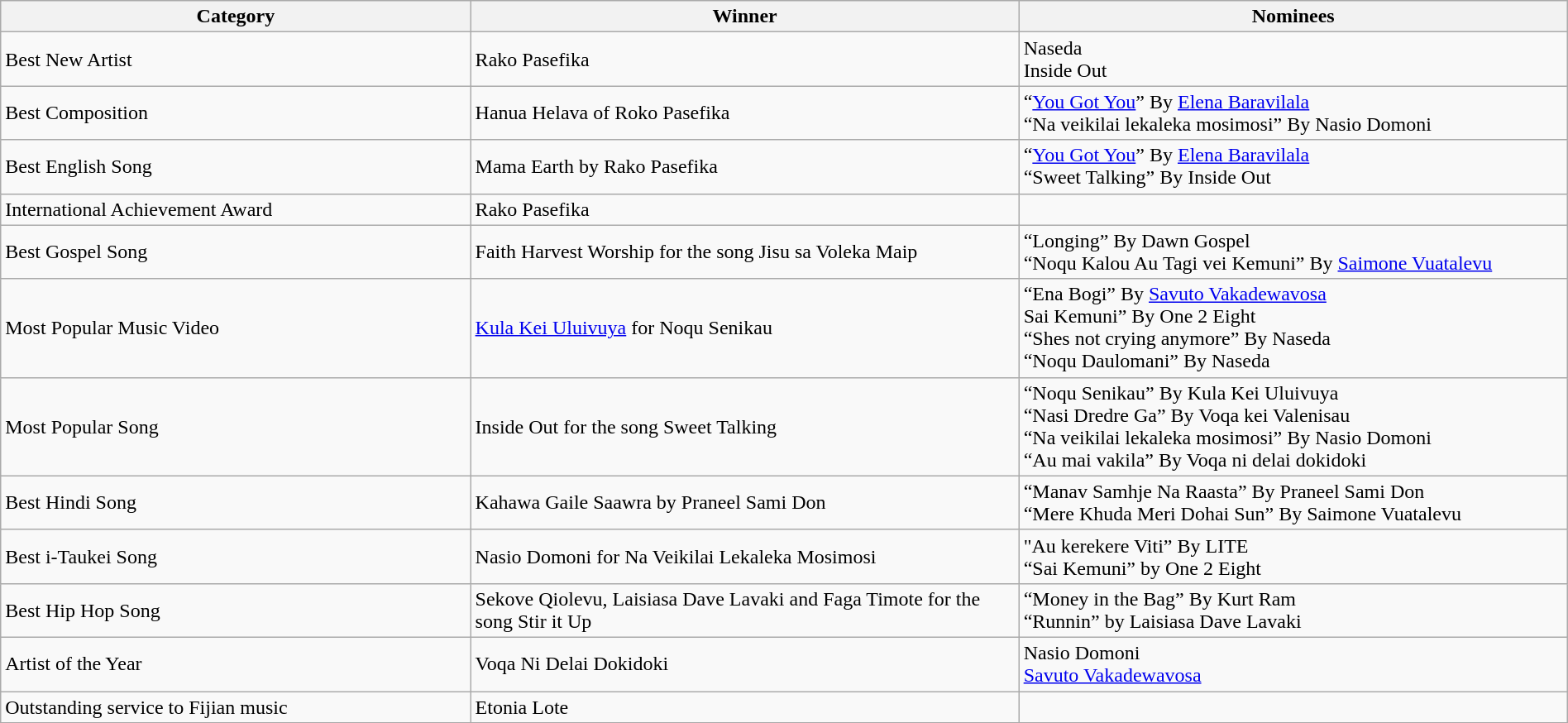<table style="width:100%;" class="wikitable sortable">
<tr>
<th style="width:30%;">Category</th>
<th style="width:35%;">Winner</th>
<th style="width:35%;">Nominees</th>
</tr>
<tr>
<td>Best New Artist</td>
<td>Rako Pasefika</td>
<td>Naseda <br> Inside Out</td>
</tr>
<tr>
<td>Best Composition</td>
<td>Hanua Helava of Roko Pasefika</td>
<td>“<a href='#'>You Got You</a>” By <a href='#'>Elena Baravilala</a> <br> “Na veikilai lekaleka mosimosi” By Nasio Domoni</td>
</tr>
<tr>
<td>Best English Song</td>
<td>Mama Earth by Rako Pasefika</td>
<td>“<a href='#'>You Got You</a>” By <a href='#'>Elena Baravilala</a> <br> “Sweet Talking” By Inside Out</td>
</tr>
<tr>
<td>International Achievement Award</td>
<td>Rako Pasefika</td>
<td></td>
</tr>
<tr>
<td>Best Gospel Song</td>
<td>Faith Harvest Worship for the song Jisu sa Voleka Maip</td>
<td>“Longing” By Dawn Gospel <br> “Noqu Kalou Au Tagi vei Kemuni” By <a href='#'>Saimone Vuatalevu</a></td>
</tr>
<tr>
<td>Most Popular Music Video</td>
<td><a href='#'>Kula Kei Uluivuya</a> for Noqu Senikau</td>
<td>“Ena Bogi” By <a href='#'>Savuto Vakadewavosa</a> <br> Sai Kemuni” By One 2 Eight <br> “Shes not crying anymore” By Naseda <br> “Noqu Daulomani” By Naseda</td>
</tr>
<tr>
<td>Most Popular Song</td>
<td>Inside Out for the song Sweet Talking</td>
<td>“Noqu Senikau” By Kula Kei Uluivuya <br> “Nasi Dredre Ga” By Voqa kei Valenisau <br> “Na veikilai lekaleka mosimosi” By Nasio Domoni <br> “Au mai vakila” By Voqa ni delai dokidoki</td>
</tr>
<tr>
<td>Best Hindi Song</td>
<td>Kahawa Gaile Saawra by Praneel Sami Don</td>
<td>“Manav Samhje Na Raasta” By Praneel Sami Don <br> “Mere Khuda Meri Dohai Sun” By Saimone Vuatalevu</td>
</tr>
<tr>
<td>Best i‑Taukei Song</td>
<td>Nasio Domoni for Na Veikilai Lekaleka Mosimosi</td>
<td>"Au kerekere Viti” By LITE <br> “Sai Kemuni” by One 2 Eight</td>
</tr>
<tr>
<td>Best Hip Hop Song</td>
<td>Sekove Qiolevu, Laisiasa Dave Lavaki and Faga Timote for the song Stir it Up</td>
<td>“Money in the Bag” By Kurt Ram <br> “Runnin” by Laisiasa Dave Lavaki</td>
</tr>
<tr>
<td>Artist of the Year</td>
<td>Voqa Ni Delai Dokidoki </td>
<td>Nasio Domoni <br> <a href='#'>Savuto Vakadewavosa</a></td>
</tr>
<tr>
<td>Outstanding service to Fijian music</td>
<td>Etonia Lote</td>
<td></td>
</tr>
</table>
